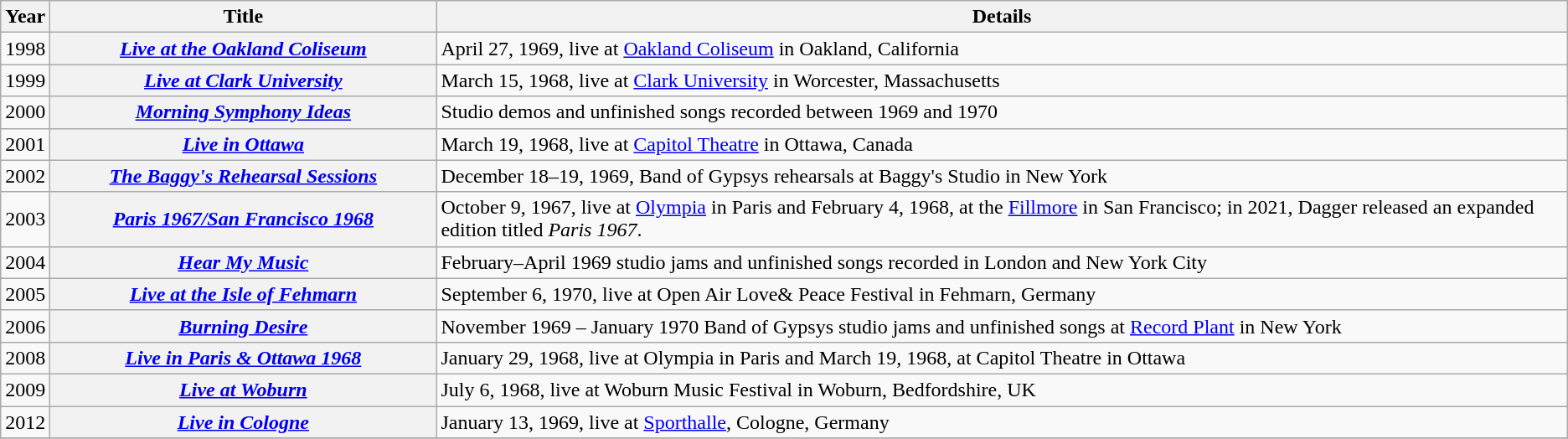<table class="wikitable plainrowheaders">
<tr>
<th scope="col">Year</th>
<th scope="col"  width="300">Title</th>
<th scope="col">Details</th>
</tr>
<tr>
<td>1998</td>
<th scope="row"><em><a href='#'>Live at the Oakland Coliseum</a></em></th>
<td>April 27, 1969, live at <a href='#'>Oakland Coliseum</a> in Oakland, California</td>
</tr>
<tr>
<td>1999</td>
<th scope="row"><em><a href='#'>Live at Clark University</a></em></th>
<td>March 15, 1968, live at <a href='#'>Clark University</a> in Worcester, Massachusetts</td>
</tr>
<tr>
<td>2000</td>
<th scope="row"><em><a href='#'>Morning Symphony Ideas</a></em></th>
<td>Studio demos and unfinished songs recorded between 1969 and 1970</td>
</tr>
<tr>
<td>2001</td>
<th scope="row"><em><a href='#'>Live in Ottawa</a></em></th>
<td>March 19, 1968, live at <a href='#'>Capitol Theatre</a> in Ottawa, Canada</td>
</tr>
<tr>
<td>2002</td>
<th scope="row"><em><a href='#'>The Baggy's Rehearsal Sessions</a></em></th>
<td>December 18–19, 1969, Band of Gypsys rehearsals at Baggy's Studio in New York</td>
</tr>
<tr>
<td>2003</td>
<th scope="row"><em><a href='#'>Paris 1967/San Francisco 1968</a></em></th>
<td>October 9, 1967, live at <a href='#'>Olympia</a> in Paris and February 4, 1968, at the <a href='#'>Fillmore</a> in San Francisco; in 2021, Dagger released an expanded edition titled <em>Paris 1967</em>.</td>
</tr>
<tr>
<td>2004</td>
<th scope="row"><em><a href='#'>Hear My Music</a></em></th>
<td>February–April 1969 studio jams and unfinished songs recorded in London and New York City</td>
</tr>
<tr>
<td>2005</td>
<th scope="row"><em><a href='#'>Live at the Isle of Fehmarn</a></em></th>
<td>September 6, 1970, live at Open Air Love& Peace Festival in Fehmarn, Germany</td>
</tr>
<tr>
<td>2006</td>
<th scope="row"><em><a href='#'>Burning Desire</a></em></th>
<td>November 1969 – January 1970 Band of Gypsys studio jams and unfinished songs at <a href='#'>Record Plant</a> in New York</td>
</tr>
<tr>
<td>2008</td>
<th scope="row"><em><a href='#'>Live in Paris & Ottawa 1968</a></em></th>
<td>January 29, 1968, live at Olympia in Paris and March 19, 1968, at Capitol Theatre in Ottawa</td>
</tr>
<tr>
<td>2009</td>
<th scope="row"><em><a href='#'>Live at Woburn</a></em></th>
<td>July 6, 1968, live at Woburn Music Festival in Woburn, Bedfordshire, UK</td>
</tr>
<tr>
<td>2012</td>
<th scope="row"><em><a href='#'>Live in Cologne</a></em></th>
<td>January 13, 1969, live at <a href='#'>Sporthalle</a>, Cologne, Germany</td>
</tr>
<tr>
</tr>
</table>
